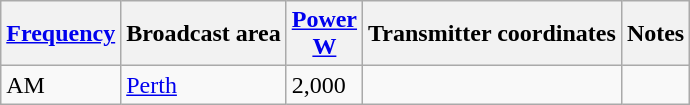<table class="wikitable">
<tr>
<th><a href='#'>Frequency</a></th>
<th>Broadcast area</th>
<th><a href='#'>Power</a><br><a href='#'>W</a></th>
<th>Transmitter coordinates</th>
<th>Notes</th>
</tr>
<tr>
<td> AM</td>
<td><a href='#'>Perth</a></td>
<td>2,000</td>
<td></td>
<td></td>
</tr>
</table>
